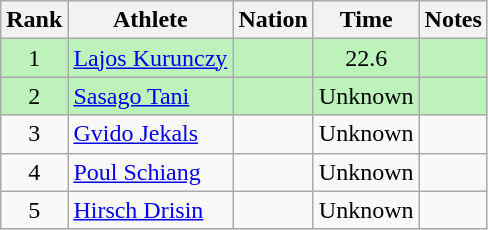<table class="wikitable sortable" style="text-align:center">
<tr>
<th>Rank</th>
<th>Athlete</th>
<th>Nation</th>
<th>Time</th>
<th>Notes</th>
</tr>
<tr bgcolor=bbf3bb>
<td>1</td>
<td align="left"><a href='#'>Lajos Kurunczy</a></td>
<td align="left"></td>
<td>22.6</td>
<td></td>
</tr>
<tr bgcolor=bbf3bb>
<td>2</td>
<td align="left"><a href='#'>Sasago Tani</a></td>
<td align="left"></td>
<td data-sort-value=30.0>Unknown</td>
<td></td>
</tr>
<tr>
<td>3</td>
<td align="left"><a href='#'>Gvido Jekals</a></td>
<td align="left"></td>
<td data-sort-value=30.0>Unknown</td>
<td></td>
</tr>
<tr>
<td>4</td>
<td align="left"><a href='#'>Poul Schiang</a></td>
<td align="left"></td>
<td data-sort-value=30.0>Unknown</td>
<td></td>
</tr>
<tr>
<td>5</td>
<td align="left"><a href='#'>Hirsch Drisin</a></td>
<td align="left"></td>
<td data-sort-value=30.0>Unknown</td>
<td></td>
</tr>
</table>
